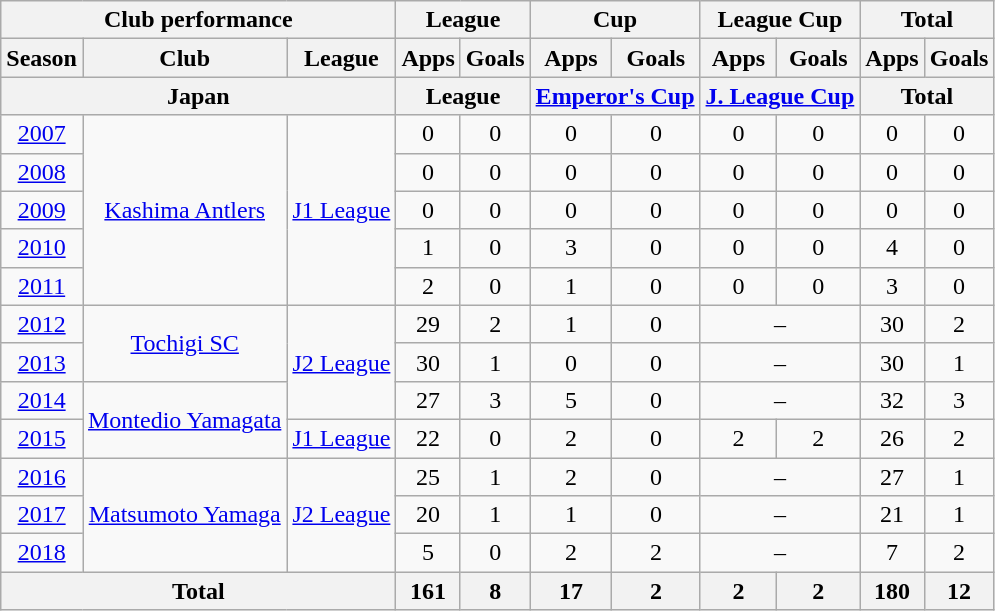<table class="wikitable" style="text-align:center;">
<tr>
<th colspan=3>Club performance</th>
<th colspan=2>League</th>
<th colspan=2>Cup</th>
<th colspan=2>League Cup</th>
<th colspan=2>Total</th>
</tr>
<tr>
<th>Season</th>
<th>Club</th>
<th>League</th>
<th>Apps</th>
<th>Goals</th>
<th>Apps</th>
<th>Goals</th>
<th>Apps</th>
<th>Goals</th>
<th>Apps</th>
<th>Goals</th>
</tr>
<tr>
<th colspan=3>Japan</th>
<th colspan=2>League</th>
<th colspan=2><a href='#'>Emperor's Cup</a></th>
<th colspan=2><a href='#'>J. League Cup</a></th>
<th colspan=2>Total</th>
</tr>
<tr>
<td><a href='#'>2007</a></td>
<td rowspan="5"><a href='#'>Kashima Antlers</a></td>
<td rowspan="5"><a href='#'>J1 League</a></td>
<td>0</td>
<td>0</td>
<td>0</td>
<td>0</td>
<td>0</td>
<td>0</td>
<td>0</td>
<td>0</td>
</tr>
<tr>
<td><a href='#'>2008</a></td>
<td>0</td>
<td>0</td>
<td>0</td>
<td>0</td>
<td>0</td>
<td>0</td>
<td>0</td>
<td>0</td>
</tr>
<tr>
<td><a href='#'>2009</a></td>
<td>0</td>
<td>0</td>
<td>0</td>
<td>0</td>
<td>0</td>
<td>0</td>
<td>0</td>
<td>0</td>
</tr>
<tr>
<td><a href='#'>2010</a></td>
<td>1</td>
<td>0</td>
<td>3</td>
<td>0</td>
<td>0</td>
<td>0</td>
<td>4</td>
<td>0</td>
</tr>
<tr>
<td><a href='#'>2011</a></td>
<td>2</td>
<td>0</td>
<td>1</td>
<td>0</td>
<td>0</td>
<td>0</td>
<td>3</td>
<td>0</td>
</tr>
<tr>
<td><a href='#'>2012</a></td>
<td rowspan="2"><a href='#'>Tochigi SC</a></td>
<td rowspan="3"><a href='#'>J2 League</a></td>
<td>29</td>
<td>2</td>
<td>1</td>
<td>0</td>
<td colspan="2">–</td>
<td>30</td>
<td>2</td>
</tr>
<tr>
<td><a href='#'>2013</a></td>
<td>30</td>
<td>1</td>
<td>0</td>
<td>0</td>
<td colspan="2">–</td>
<td>30</td>
<td>1</td>
</tr>
<tr>
<td><a href='#'>2014</a></td>
<td rowspan="2"><a href='#'>Montedio Yamagata</a></td>
<td>27</td>
<td>3</td>
<td>5</td>
<td>0</td>
<td colspan="2">–</td>
<td>32</td>
<td>3</td>
</tr>
<tr>
<td><a href='#'>2015</a></td>
<td><a href='#'>J1 League</a></td>
<td>22</td>
<td>0</td>
<td>2</td>
<td>0</td>
<td>2</td>
<td>2</td>
<td>26</td>
<td>2</td>
</tr>
<tr>
<td><a href='#'>2016</a></td>
<td rowspan="3"><a href='#'>Matsumoto Yamaga</a></td>
<td rowspan="3"><a href='#'>J2 League</a></td>
<td>25</td>
<td>1</td>
<td>2</td>
<td>0</td>
<td colspan="2">–</td>
<td>27</td>
<td>1</td>
</tr>
<tr>
<td><a href='#'>2017</a></td>
<td>20</td>
<td>1</td>
<td>1</td>
<td>0</td>
<td colspan="2">–</td>
<td>21</td>
<td>1</td>
</tr>
<tr>
<td><a href='#'>2018</a></td>
<td>5</td>
<td>0</td>
<td>2</td>
<td>2</td>
<td colspan="2">–</td>
<td>7</td>
<td>2</td>
</tr>
<tr>
<th colspan=3>Total</th>
<th>161</th>
<th>8</th>
<th>17</th>
<th>2</th>
<th>2</th>
<th>2</th>
<th>180</th>
<th>12</th>
</tr>
</table>
